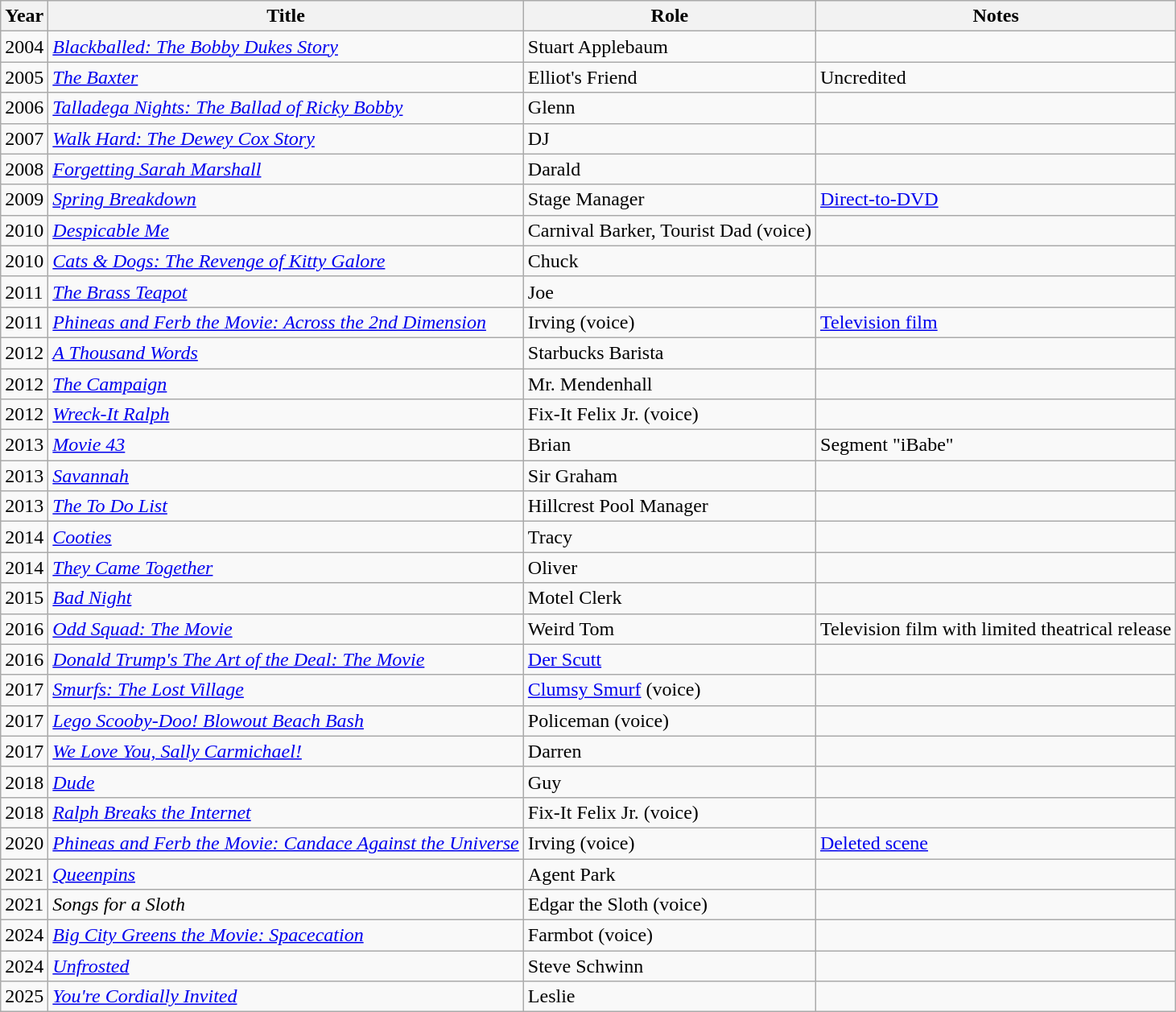<table class="wikitable sortable">
<tr>
<th>Year</th>
<th>Title</th>
<th>Role</th>
<th>Notes</th>
</tr>
<tr>
<td>2004</td>
<td><em><a href='#'>Blackballed: The Bobby Dukes Story</a></em></td>
<td>Stuart Applebaum</td>
<td></td>
</tr>
<tr>
<td>2005</td>
<td><em><a href='#'>The Baxter</a></em></td>
<td>Elliot's Friend</td>
<td>Uncredited</td>
</tr>
<tr>
<td>2006</td>
<td><em><a href='#'>Talladega Nights: The Ballad of Ricky Bobby</a></em></td>
<td>Glenn</td>
<td></td>
</tr>
<tr>
<td>2007</td>
<td><em><a href='#'>Walk Hard: The Dewey Cox Story</a></em></td>
<td>DJ</td>
<td></td>
</tr>
<tr>
<td>2008</td>
<td><em><a href='#'>Forgetting Sarah Marshall</a></em></td>
<td>Darald</td>
<td></td>
</tr>
<tr>
<td>2009</td>
<td><em><a href='#'>Spring Breakdown</a></em></td>
<td>Stage Manager</td>
<td><a href='#'>Direct-to-DVD</a></td>
</tr>
<tr>
<td>2010</td>
<td><em><a href='#'>Despicable Me</a></em></td>
<td>Carnival Barker, Tourist Dad (voice)</td>
<td></td>
</tr>
<tr>
<td>2010</td>
<td><em><a href='#'>Cats & Dogs: The Revenge of Kitty Galore</a></em></td>
<td>Chuck</td>
<td></td>
</tr>
<tr>
<td>2011</td>
<td><em><a href='#'>The Brass Teapot</a></em></td>
<td>Joe</td>
<td></td>
</tr>
<tr>
<td>2011</td>
<td><em><a href='#'>Phineas and Ferb the Movie: Across the 2nd Dimension</a></em></td>
<td>Irving (voice)</td>
<td><a href='#'>Television film</a></td>
</tr>
<tr>
<td>2012</td>
<td><em><a href='#'>A Thousand Words</a></em></td>
<td>Starbucks Barista</td>
<td></td>
</tr>
<tr>
<td>2012</td>
<td><em><a href='#'>The Campaign</a></em></td>
<td>Mr. Mendenhall</td>
<td></td>
</tr>
<tr>
<td>2012</td>
<td><em><a href='#'>Wreck-It Ralph</a></em></td>
<td>Fix-It Felix Jr. (voice)</td>
<td></td>
</tr>
<tr>
<td>2013</td>
<td><em><a href='#'>Movie 43</a></em></td>
<td>Brian</td>
<td>Segment "iBabe"</td>
</tr>
<tr>
<td>2013</td>
<td><em><a href='#'>Savannah</a></em></td>
<td>Sir Graham</td>
<td></td>
</tr>
<tr>
<td>2013</td>
<td><em><a href='#'>The To Do List</a></em></td>
<td>Hillcrest Pool Manager</td>
<td></td>
</tr>
<tr>
<td>2014</td>
<td><em><a href='#'>Cooties</a></em></td>
<td>Tracy</td>
<td></td>
</tr>
<tr>
<td>2014</td>
<td><em><a href='#'>They Came Together</a></em></td>
<td>Oliver</td>
<td></td>
</tr>
<tr>
<td>2015</td>
<td><em><a href='#'>Bad Night</a></em></td>
<td>Motel Clerk</td>
<td></td>
</tr>
<tr>
<td>2016</td>
<td><em><a href='#'>Odd Squad: The Movie</a></em></td>
<td>Weird Tom</td>
<td>Television film with limited theatrical release</td>
</tr>
<tr>
<td>2016</td>
<td><em><a href='#'>Donald Trump's The Art of the Deal: The Movie</a></em></td>
<td><a href='#'>Der Scutt</a></td>
<td></td>
</tr>
<tr>
<td>2017</td>
<td><em><a href='#'>Smurfs: The Lost Village</a></em></td>
<td><a href='#'>Clumsy Smurf</a> (voice)</td>
<td></td>
</tr>
<tr>
<td>2017</td>
<td><em><a href='#'>Lego Scooby-Doo! Blowout Beach Bash</a></em></td>
<td>Policeman (voice)</td>
<td></td>
</tr>
<tr>
<td>2017</td>
<td><em><a href='#'>We Love You, Sally Carmichael!</a></em></td>
<td>Darren</td>
<td></td>
</tr>
<tr>
<td>2018</td>
<td><em><a href='#'>Dude</a></em></td>
<td>Guy</td>
<td></td>
</tr>
<tr>
<td>2018</td>
<td><em><a href='#'>Ralph Breaks the Internet</a></em></td>
<td>Fix-It Felix Jr. (voice)</td>
<td></td>
</tr>
<tr>
<td>2020</td>
<td><em><a href='#'>Phineas and Ferb the Movie: Candace Against the Universe</a></em></td>
<td>Irving (voice)</td>
<td><a href='#'>Deleted scene</a></td>
</tr>
<tr>
<td>2021</td>
<td><em><a href='#'>Queenpins</a></em></td>
<td>Agent Park</td>
<td></td>
</tr>
<tr>
<td>2021</td>
<td><em>Songs for a Sloth</em></td>
<td>Edgar the Sloth (voice)</td>
<td></td>
</tr>
<tr>
<td>2024</td>
<td><em><a href='#'>Big City Greens the Movie: Spacecation</a></em></td>
<td>Farmbot (voice)</td>
<td></td>
</tr>
<tr>
<td>2024</td>
<td><em><a href='#'>Unfrosted</a></em></td>
<td>Steve Schwinn</td>
<td></td>
</tr>
<tr>
<td>2025</td>
<td><em><a href='#'>You're Cordially Invited</a></em></td>
<td>Leslie</td>
<td></td>
</tr>
</table>
